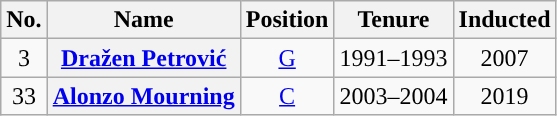<table class="wikitable" style="text-align:center">
<tr>
<th scope="col">No.</th>
<th scope="col">Name</th>
<th scope="col">Position</th>
<th scope="col">Tenure</th>
<th scope="col">Inducted</th>
</tr>
<tr>
<td>3</td>
<th scope="row"><a href='#'>Dražen Petrović</a></th>
<td><a href='#'>G</a></td>
<td>1991–1993</td>
<td>2007</td>
</tr>
<tr>
<td>33</td>
<th scope="row"><a href='#'>Alonzo Mourning</a></th>
<td><a href='#'>C</a></td>
<td>2003–2004</td>
<td>2019</td>
</tr>
</table>
